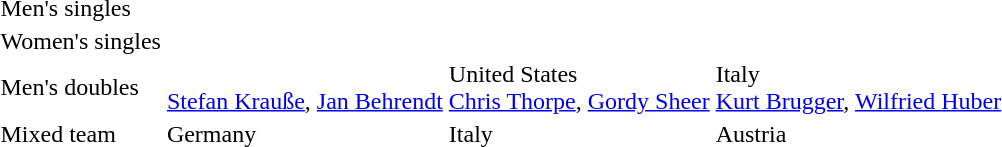<table>
<tr>
<td>Men's singles</td>
<td></td>
<td></td>
<td></td>
</tr>
<tr>
<td>Women's singles</td>
<td></td>
<td></td>
<td></td>
</tr>
<tr>
<td>Men's doubles</td>
<td><br><a href='#'>Stefan Krauße</a>, <a href='#'>Jan Behrendt</a></td>
<td> United States<br><a href='#'>Chris Thorpe</a>, <a href='#'>Gordy Sheer</a></td>
<td> Italy<br><a href='#'>Kurt Brugger</a>, <a href='#'>Wilfried Huber</a></td>
</tr>
<tr>
<td>Mixed team</td>
<td> Germany</td>
<td> Italy</td>
<td> Austria</td>
</tr>
</table>
